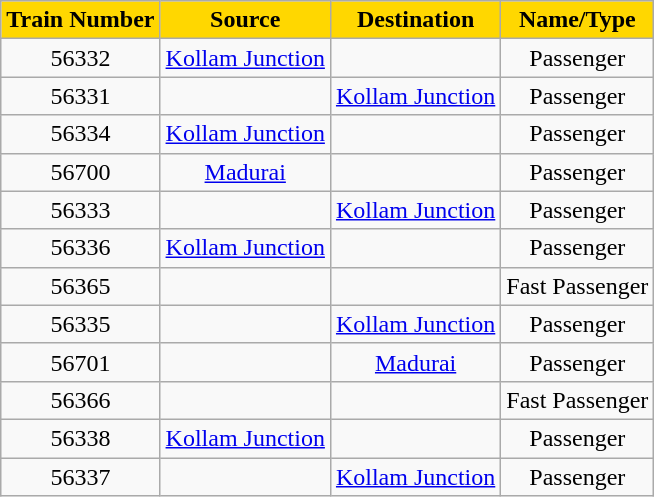<table class="wikitable plainrowheaders unsortable" style="text-align:center">
<tr>
<th scope="col" rowspan="1" style="background:Gold;">Train Number</th>
<th scope="col" rowspan="1" style="background:Gold;">Source</th>
<th scope="col" rowspan="1" style="background:Gold;">Destination</th>
<th scope="col" rowspan="1" style="background:Gold;">Name/Type</th>
</tr>
<tr>
<td valign="center">56332</td>
<td valign="center"><a href='#'>Kollam Junction</a></td>
<td valign="center"></td>
<td valign="center">Passenger</td>
</tr>
<tr>
<td valign="center">56331</td>
<td valign="center"></td>
<td valign="center"><a href='#'>Kollam Junction</a></td>
<td valign="center">Passenger</td>
</tr>
<tr>
<td valign="center">56334</td>
<td valign="center"><a href='#'>Kollam Junction</a></td>
<td valign="center"></td>
<td valign="center">Passenger</td>
</tr>
<tr>
<td valign="center">56700</td>
<td valign="center"><a href='#'>Madurai</a></td>
<td valign="center"></td>
<td valign="center">Passenger</td>
</tr>
<tr>
<td valign="center">56333</td>
<td valign="center"></td>
<td valign="center"><a href='#'>Kollam Junction</a></td>
<td valign="center">Passenger</td>
</tr>
<tr>
<td valign="center">56336</td>
<td valign="center"><a href='#'>Kollam Junction</a></td>
<td valign="center"></td>
<td valign="center">Passenger</td>
</tr>
<tr>
<td valign="center">56365</td>
<td valign="center"></td>
<td valign="center"></td>
<td valign="center">Fast Passenger</td>
</tr>
<tr>
<td valign="center">56335</td>
<td valign="center"></td>
<td valign="center"><a href='#'>Kollam Junction</a></td>
<td valign="center">Passenger</td>
</tr>
<tr>
<td valign="center">56701</td>
<td valign="center"></td>
<td valign="center"><a href='#'>Madurai</a></td>
<td valign="center">Passenger</td>
</tr>
<tr>
<td valign="center">56366</td>
<td valign="center"></td>
<td valign="center"></td>
<td valign="center">Fast Passenger</td>
</tr>
<tr>
<td valign="center">56338</td>
<td valign="center"><a href='#'>Kollam Junction</a></td>
<td valign="center"></td>
<td valign="center">Passenger</td>
</tr>
<tr>
<td valign="center">56337</td>
<td valign="center"></td>
<td valign="center"><a href='#'>Kollam Junction</a></td>
<td valign="center">Passenger</td>
</tr>
</table>
